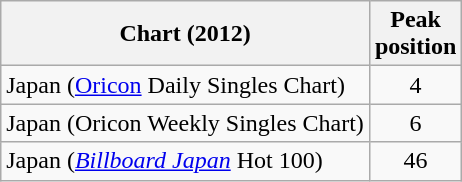<table class="wikitable sortable" border="1">
<tr>
<th>Chart (2012)</th>
<th>Peak<br>position</th>
</tr>
<tr>
<td>Japan (<a href='#'>Oricon</a> Daily Singles Chart)</td>
<td align="center">4</td>
</tr>
<tr>
<td>Japan (Oricon Weekly Singles Chart)</td>
<td style="text-align:center;">6</td>
</tr>
<tr>
<td>Japan (<em><a href='#'>Billboard Japan</a></em> Hot 100)</td>
<td style="text-align:center;">46</td>
</tr>
</table>
